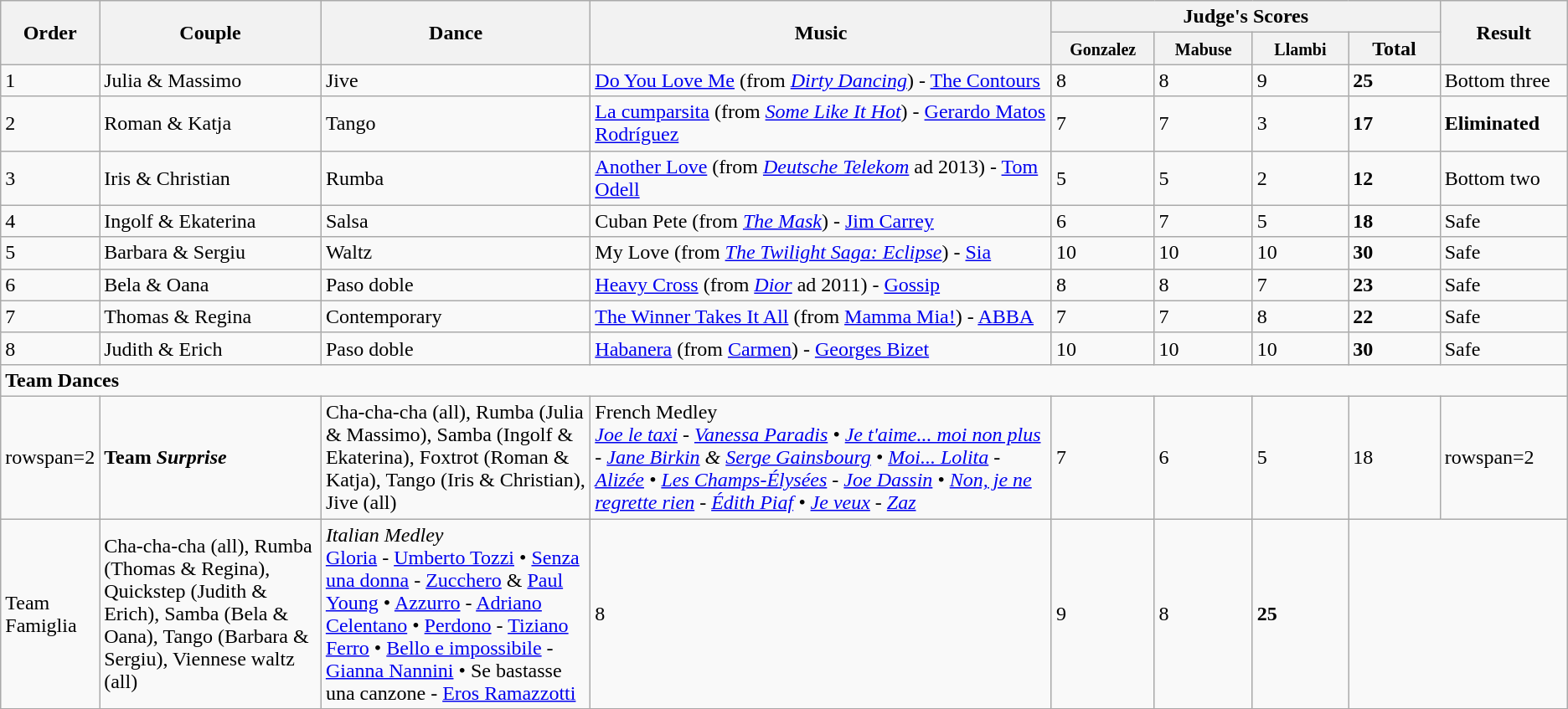<table class="wikitable sortable center">
<tr>
<th rowspan="2" style="width: 4em">Order</th>
<th rowspan="2" style="width: 17em">Couple</th>
<th rowspan="2" style="width: 20em">Dance</th>
<th rowspan="2" style="width: 40em">Music</th>
<th colspan="4">Judge's Scores</th>
<th rowspan="2" style="width: 7em">Result</th>
</tr>
<tr>
<th style="width: 6em"><small> Gonzalez</small></th>
<th style="width: 6em"><small> Mabuse</small></th>
<th style="width: 6em"><small> Llambi</small></th>
<th style="width: 6em">Total</th>
</tr>
<tr>
<td>1</td>
<td>Julia & Massimo</td>
<td>Jive</td>
<td><a href='#'>Do You Love Me</a> (from <em><a href='#'>Dirty Dancing</a></em>) - <a href='#'>The Contours</a></td>
<td>8</td>
<td>8</td>
<td>9</td>
<td><strong>25</strong></td>
<td>Bottom three</td>
</tr>
<tr>
<td>2</td>
<td>Roman & Katja</td>
<td>Tango</td>
<td><a href='#'>La cumparsita</a> (from <em><a href='#'>Some Like It Hot</a></em>) - <a href='#'>Gerardo Matos Rodríguez</a></td>
<td>7</td>
<td>7</td>
<td>3</td>
<td><strong>17</strong></td>
<td><strong>Eliminated</strong></td>
</tr>
<tr>
<td>3</td>
<td>Iris & Christian</td>
<td>Rumba</td>
<td><a href='#'>Another Love</a> (from <em><a href='#'>Deutsche Telekom</a></em> ad 2013) - <a href='#'>Tom Odell</a></td>
<td>5</td>
<td>5</td>
<td>2</td>
<td><strong>12</strong></td>
<td>Bottom two</td>
</tr>
<tr>
<td>4</td>
<td>Ingolf & Ekaterina</td>
<td>Salsa</td>
<td>Cuban Pete (from <em><a href='#'>The Mask</a></em>) - <a href='#'>Jim Carrey</a></td>
<td>6</td>
<td>7</td>
<td>5</td>
<td><strong>18</strong></td>
<td>Safe</td>
</tr>
<tr>
<td>5</td>
<td>Barbara & Sergiu</td>
<td>Waltz</td>
<td>My Love (from <em><a href='#'>The Twilight Saga: Eclipse</a></em>) - <a href='#'>Sia</a></td>
<td>10</td>
<td>10</td>
<td>10</td>
<td><strong>30</strong></td>
<td>Safe</td>
</tr>
<tr>
<td>6</td>
<td>Bela & Oana</td>
<td>Paso doble</td>
<td><a href='#'>Heavy Cross</a> (from <em><a href='#'>Dior</a></em> ad 2011) - <a href='#'>Gossip</a></td>
<td>8</td>
<td>8</td>
<td>7</td>
<td><strong>23</strong></td>
<td>Safe</td>
</tr>
<tr>
<td>7</td>
<td>Thomas & Regina</td>
<td>Contemporary</td>
<td><a href='#'>The Winner Takes It All</a> (from <a href='#'>Mamma Mia!</a>) - <a href='#'>ABBA</a></td>
<td>7</td>
<td>7</td>
<td>8</td>
<td><strong>22</strong></td>
<td>Safe</td>
</tr>
<tr>
<td>8</td>
<td>Judith & Erich</td>
<td>Paso doble</td>
<td><a href='#'>Habanera</a> (from <a href='#'>Carmen</a>) - <a href='#'>Georges Bizet</a></td>
<td>10</td>
<td>10</td>
<td>10</td>
<td><strong>30</strong></td>
<td>Safe</td>
</tr>
<tr>
<td colspan=9><strong>Team Dances</strong></td>
</tr>
<tr>
<td>rowspan=2 </td>
<td><strong>Team <em>Surprise<strong><em></td>
<td>Cha-cha-cha (all), Rumba (Julia & Massimo), Samba (Ingolf & Ekaterina), Foxtrot (Roman & Katja), Tango (Iris & Christian), Jive (all)</td>
<td></em>French Medley<em> <br> <a href='#'>Joe le taxi</a> - <a href='#'>Vanessa Paradis</a> • <a href='#'>Je t'aime... moi non plus</a> - <a href='#'>Jane Birkin</a> & <a href='#'>Serge Gainsbourg</a> • <a href='#'>Moi... Lolita</a> - <a href='#'>Alizée</a> • <a href='#'>Les Champs-Élysées</a> - <a href='#'>Joe Dassin</a> • <a href='#'>Non, je ne regrette rien</a> - <a href='#'>Édith Piaf</a> • <a href='#'>Je veux</a> - <a href='#'>Zaz</a></td>
<td>7</td>
<td>6</td>
<td>5</td>
<td></strong>18<strong></td>
<td>rowspan=2 </td>
</tr>
<tr>
<td></strong>Team </em>Famiglia</em></strong></td>
<td>Cha-cha-cha (all), Rumba (Thomas & Regina), Quickstep (Judith & Erich), Samba (Bela & Oana), Tango (Barbara & Sergiu), Viennese waltz (all)</td>
<td><em>Italian Medley</em> <br> <a href='#'>Gloria</a> - <a href='#'>Umberto Tozzi</a> • <a href='#'>Senza una donna</a> - <a href='#'>Zucchero</a> & <a href='#'>Paul Young</a> • <a href='#'>Azzurro</a> - <a href='#'>Adriano Celentano</a> • <a href='#'>Perdono</a> - <a href='#'>Tiziano Ferro</a> • <a href='#'>Bello e impossibile</a> - <a href='#'>Gianna Nannini</a> • Se bastasse una canzone - <a href='#'>Eros Ramazzotti</a></td>
<td>8</td>
<td>9</td>
<td>8</td>
<td><strong>25</strong></td>
</tr>
<tr>
</tr>
</table>
